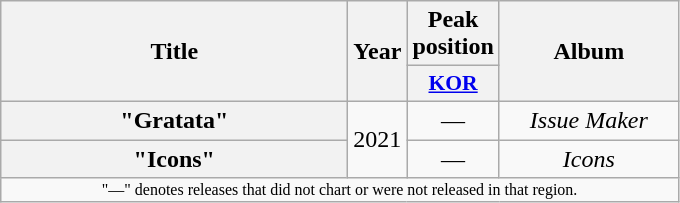<table class="wikitable plainrowheaders" style="text-align:center;">
<tr>
<th scope="col" rowspan="2" style="width:14em;">Title</th>
<th scope="col" rowspan="2" style="width:2em;">Year</th>
<th scope="col">Peak position</th>
<th scope="col" rowspan="2" style="width:7em;">Album</th>
</tr>
<tr>
<th scope="col" style="width:3em;font-size:90%;"><a href='#'>KOR</a><br></th>
</tr>
<tr>
<th scope="row">"Gratata" </th>
<td rowspan="2">2021</td>
<td>—</td>
<td><em>Issue Maker</em></td>
</tr>
<tr>
<th scope="row">"Icons"</th>
<td>—</td>
<td><em>Icons</em></td>
</tr>
<tr>
<td colspan="4" style="font-size:8pt;">"—" denotes releases that did not chart or were not released in that region.</td>
</tr>
</table>
